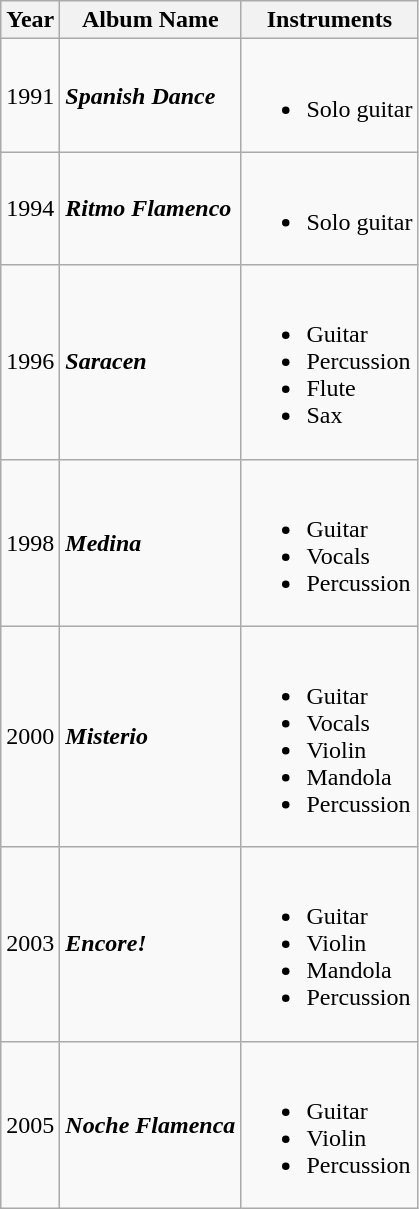<table class="wikitable" style="text-align:center">
<tr>
<th>Year</th>
<th>Album Name</th>
<th>Instruments</th>
</tr>
<tr>
<td>1991</td>
<td style="text-align:left"><strong><em>Spanish Dance</em></strong></td>
<td style="text-align:left"><br><ul><li>Solo guitar</li></ul></td>
</tr>
<tr>
<td>1994</td>
<td style="text-align:left"><strong><em>Ritmo Flamenco</em></strong></td>
<td style="text-align:left"><br><ul><li>Solo guitar</li></ul></td>
</tr>
<tr>
<td>1996</td>
<td style="text-align:left"><strong><em>Saracen</em></strong></td>
<td style="text-align:left"><br><ul><li>Guitar</li><li>Percussion</li><li>Flute</li><li>Sax</li></ul></td>
</tr>
<tr>
<td>1998</td>
<td style="text-align:left"><strong><em>Medina</em></strong></td>
<td style="text-align:left"><br><ul><li>Guitar</li><li>Vocals</li><li>Percussion</li></ul></td>
</tr>
<tr>
<td>2000</td>
<td style="text-align:left"><strong><em>Misterio</em></strong></td>
<td style="text-align:left"><br><ul><li>Guitar</li><li>Vocals</li><li>Violin</li><li>Mandola</li><li>Percussion</li></ul></td>
</tr>
<tr>
<td>2003</td>
<td style="text-align:left"><strong><em>Encore!</em></strong></td>
<td style="text-align:left"><br><ul><li>Guitar</li><li>Violin</li><li>Mandola</li><li>Percussion</li></ul></td>
</tr>
<tr>
<td>2005</td>
<td style="text-align:left"><strong><em>Noche Flamenca</em></strong></td>
<td style="text-align:left"><br><ul><li>Guitar</li><li>Violin</li><li>Percussion</li></ul></td>
</tr>
</table>
